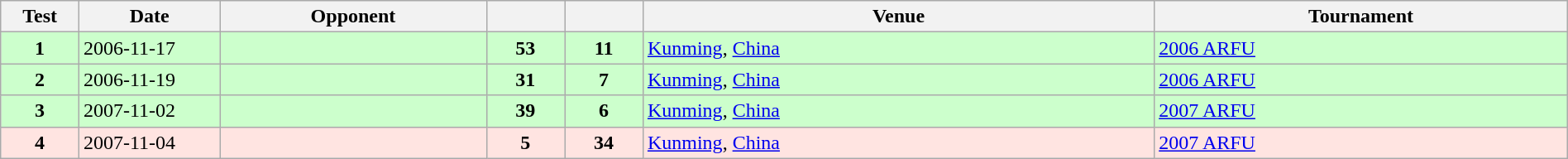<table class="wikitable sortable" style="width:100%">
<tr>
<th style="width:5%">Test</th>
<th style="width:9%">Date</th>
<th style="width:17%">Opponent</th>
<th style="width:5%"></th>
<th style="width:5%"></th>
<th>Venue</th>
<th>Tournament</th>
</tr>
<tr bgcolor="#ccffcc">
<td align="center"><strong>1</strong></td>
<td>2006-11-17</td>
<td></td>
<td align="center"><strong>53</strong></td>
<td align="center"><strong>11</strong></td>
<td><a href='#'>Kunming</a>, <a href='#'>China</a></td>
<td><a href='#'>2006 ARFU</a></td>
</tr>
<tr bgcolor="#ccffcc">
<td align="center"><strong>2</strong></td>
<td>2006-11-19</td>
<td></td>
<td align="center"><strong>31</strong></td>
<td align="center"><strong>7</strong></td>
<td><a href='#'>Kunming</a>, <a href='#'>China</a></td>
<td><a href='#'>2006 ARFU</a></td>
</tr>
<tr bgcolor="#ccffcc">
<td align="center"><strong>3</strong></td>
<td>2007-11-02</td>
<td></td>
<td align="center"><strong>39</strong></td>
<td align="center"><strong>6</strong></td>
<td><a href='#'>Kunming</a>, <a href='#'>China</a></td>
<td><a href='#'>2007 ARFU</a></td>
</tr>
<tr bgcolor="FFE4E1">
<td align="center"><strong>4</strong></td>
<td>2007-11-04</td>
<td></td>
<td align="center"><strong>5</strong></td>
<td align="center"><strong>34</strong></td>
<td><a href='#'>Kunming</a>, <a href='#'>China</a></td>
<td><a href='#'>2007 ARFU</a></td>
</tr>
</table>
